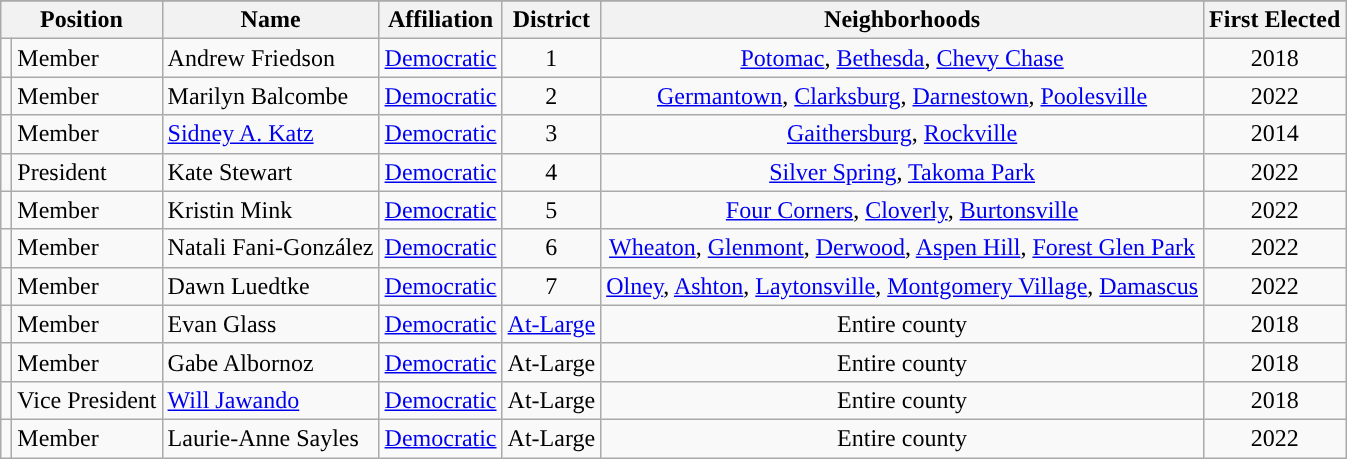<table class=wikitable>
<tr>
</tr>
<tr>
<th colspan="2" style="text-align:center; vertical-align:bottom;">Position</th>
<th style="text-align:center;">Name</th>
<th valign=bottom>Affiliation</th>
<th style="vertical-align:bottom; text-align:center;">District</th>
<th style="vertical-align:bottom; text-align:center;">Neighborhoods</th>
<th style="vertical-align:bottom; text-align:center;">First Elected</th>
</tr>
<tr>
<td style="background-color:"></td>
<td>Member</td>
<td>Andrew Friedson</td>
<td style="text-align:center;"><a href='#'>Democratic</a></td>
<td style="text-align:center;">1</td>
<td style="text-align:center;"><a href='#'>Potomac</a>, <a href='#'>Bethesda</a>, <a href='#'>Chevy Chase</a></td>
<td style="text-align:center;">2018</td>
</tr>
<tr>
<td style="background-color:"></td>
<td>Member</td>
<td>Marilyn Balcombe</td>
<td style="text-align:center;"><a href='#'>Democratic</a></td>
<td style="text-align:center;">2</td>
<td style="text-align:center;"><a href='#'>Germantown</a>, <a href='#'>Clarksburg</a>, <a href='#'>Darnestown</a>, <a href='#'>Poolesville</a></td>
<td style="text-align:center;">2022</td>
</tr>
<tr>
<td style="background-color:"></td>
<td>Member</td>
<td><a href='#'>Sidney A. Katz</a></td>
<td style="text-align:center;"><a href='#'>Democratic</a></td>
<td style="text-align:center;">3</td>
<td style="text-align:center;"><a href='#'>Gaithersburg</a>, <a href='#'>Rockville</a></td>
<td style="text-align:center;">2014</td>
</tr>
<tr>
<td style="background-color:"></td>
<td>President</td>
<td>Kate Stewart</td>
<td style="text-align:center;"><a href='#'>Democratic</a></td>
<td style="text-align:center;">4</td>
<td style="text-align:center;"><a href='#'>Silver Spring</a>, <a href='#'>Takoma Park</a></td>
<td style="text-align:center;">2022</td>
</tr>
<tr>
<td style="background-color:"></td>
<td>Member</td>
<td>Kristin Mink</td>
<td style="text-align:center;"><a href='#'>Democratic</a></td>
<td style="text-align:center;">5</td>
<td style="text-align:center;"><a href='#'>Four Corners</a>, <a href='#'>Cloverly</a>, <a href='#'>Burtonsville</a></td>
<td style="text-align:center;">2022</td>
</tr>
<tr>
<td style="background-color:"></td>
<td>Member</td>
<td>Natali Fani-González</td>
<td style="text-align:center;"><a href='#'>Democratic</a></td>
<td style="text-align:center;">6</td>
<td style="text-align:center;"><a href='#'>Wheaton</a>, <a href='#'>Glenmont</a>, <a href='#'>Derwood</a>, <a href='#'>Aspen Hill</a>, <a href='#'>Forest Glen Park</a></td>
<td style="text-align:center;">2022</td>
</tr>
<tr>
<td style="background-color:"></td>
<td>Member</td>
<td>Dawn Luedtke</td>
<td style="text-align:center;"><a href='#'>Democratic</a></td>
<td style="text-align:center;">7</td>
<td style="text-align:center;"><a href='#'>Olney</a>, <a href='#'>Ashton</a>, <a href='#'>Laytonsville</a>, <a href='#'>Montgomery Village</a>, <a href='#'>Damascus</a></td>
<td style="text-align:center;">2022</td>
</tr>
<tr>
<td style="background-color:"></td>
<td>Member</td>
<td>Evan Glass</td>
<td style="text-align:center;"><a href='#'>Democratic</a></td>
<td style="text-align:center;"><a href='#'>At-Large</a></td>
<td style="text-align:center;">Entire county</td>
<td style="text-align:center;">2018</td>
</tr>
<tr>
<td style="background-color:"></td>
<td>Member</td>
<td>Gabe Albornoz</td>
<td style="text-align:center;"><a href='#'>Democratic</a></td>
<td style="text-align:center;">At-Large</td>
<td style="text-align:center;">Entire county</td>
<td style="text-align:center;">2018</td>
</tr>
<tr>
<td style="background-color:"></td>
<td>Vice President</td>
<td><a href='#'>Will Jawando</a></td>
<td style="text-align:center;"><a href='#'>Democratic</a></td>
<td style="text-align:center;">At-Large</td>
<td style="text-align:center;">Entire county</td>
<td style="text-align:center;">2018</td>
</tr>
<tr>
<td style="background-color:"></td>
<td>Member</td>
<td>Laurie-Anne Sayles</td>
<td style="text-align:center;"><a href='#'>Democratic</a></td>
<td style="text-align:center;">At-Large</td>
<td style="text-align:center;">Entire county</td>
<td style="text-align:center;">2022</td>
</tr>
</table>
